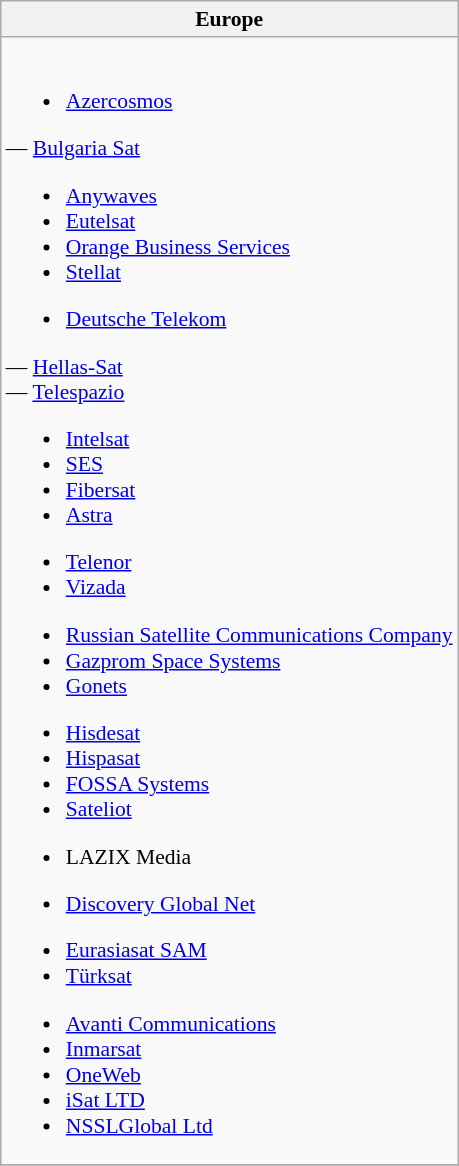<table class="wikitable" style="font-size:90%;">
<tr>
<th>Europe</th>
</tr>
<tr>
<td><br><ul><li><a href='#'>Azercosmos</a></li></ul> — <a href='#'>Bulgaria Sat</a><br><ul><li><a href='#'>Anywaves</a></li><li><a href='#'>Eutelsat</a></li><li><a href='#'>Orange Business Services</a></li><li><a href='#'>Stellat</a></li></ul><ul><li><a href='#'>Deutsche Telekom</a></li></ul> — <a href='#'>Hellas-Sat</a><br> — <a href='#'>Telespazio</a><br><ul><li><a href='#'>Intelsat</a></li><li><a href='#'>SES</a></li><li><a href='#'>Fibersat</a></li><li><a href='#'>Astra</a></li></ul><ul><li><a href='#'>Telenor</a></li><li><a href='#'>Vizada</a></li></ul><ul><li><a href='#'>Russian Satellite Communications Company</a></li><li><a href='#'>Gazprom Space Systems</a></li><li><a href='#'>Gonets</a></li></ul><ul><li><a href='#'>Hisdesat</a></li><li><a href='#'>Hispasat</a></li><li><a href='#'>FOSSA Systems</a></li><li><a href='#'>Sateliot</a></li></ul><ul><li>LAZIX Media</li></ul><ul><li><a href='#'>Discovery Global Net</a></li></ul><ul><li><a href='#'>Eurasiasat SAM</a></li><li><a href='#'>Türksat</a></li></ul><ul><li><a href='#'>Avanti Communications</a></li><li><a href='#'>Inmarsat</a></li><li><a href='#'>OneWeb</a></li><li><a href='#'>iSat LTD</a></li><li><a href='#'>NSSLGlobal Ltd</a></li></ul></td>
</tr>
<tr>
</tr>
</table>
